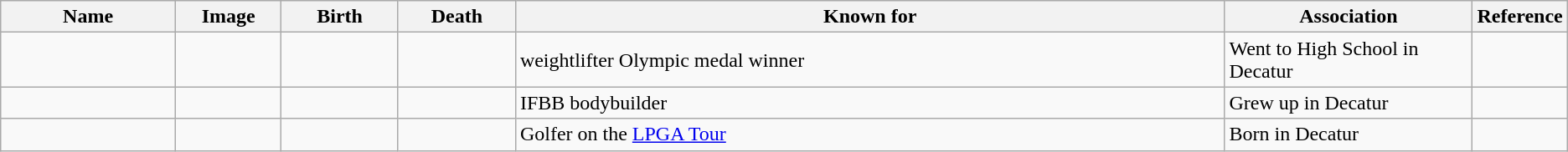<table class="wikitable sortable">
<tr>
<th scope="col" style="width:140px;">Name</th>
<th scope="col" style="width:80px;" class="unsortable">Image</th>
<th scope="col" style="width:90px;">Birth</th>
<th scope="col" style="width:90px;">Death</th>
<th scope="col" style="width:600px;" class="unsortable">Known for</th>
<th scope="col" style="width:200px;" class="unsortable">Association</th>
<th scope="col" style="width:30px;" class="unsortable">Reference</th>
</tr>
<tr>
<td></td>
<td></td>
<td align=right></td>
<td align=right></td>
<td>weightlifter Olympic medal winner</td>
<td>Went to High School in Decatur</td>
<td style="text-align:center;"></td>
</tr>
<tr>
<td></td>
<td></td>
<td align=right></td>
<td align=right></td>
<td>IFBB bodybuilder</td>
<td>Grew up in Decatur</td>
<td style="text-align:center;"></td>
</tr>
<tr>
<td></td>
<td></td>
<td align=right></td>
<td align=right></td>
<td>Golfer on the <a href='#'>LPGA Tour</a></td>
<td>Born in Decatur</td>
<td style="text-align:center;"></td>
</tr>
</table>
